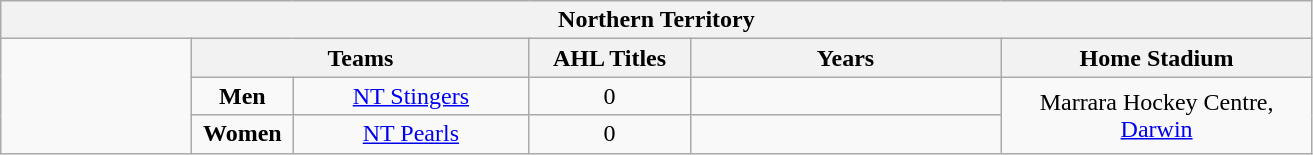<table class="wikitable" style="text-align: center;">
<tr>
<th colspan=6><strong>Northern Territory</strong></th>
</tr>
<tr>
<td rowspan=3; style="width:120px"></td>
<th colspan=2>Teams</th>
<th style="width:100px">AHL Titles</th>
<th>Years</th>
<th style="width:200px">Home Stadium</th>
</tr>
<tr>
<td style="width: 60px"><strong>Men</strong></td>
<td style="width: 150px"><a href='#'>NT Stingers</a></td>
<td>0</td>
<td style="width: 200px"></td>
<td rowspan=2>Marrara Hockey Centre,<br><a href='#'>Darwin</a></td>
</tr>
<tr>
<td style="width: 60px"><strong>Women</strong></td>
<td style="width: 150px"><a href='#'>NT Pearls</a></td>
<td>0</td>
<td style="width: 200px"></td>
</tr>
</table>
